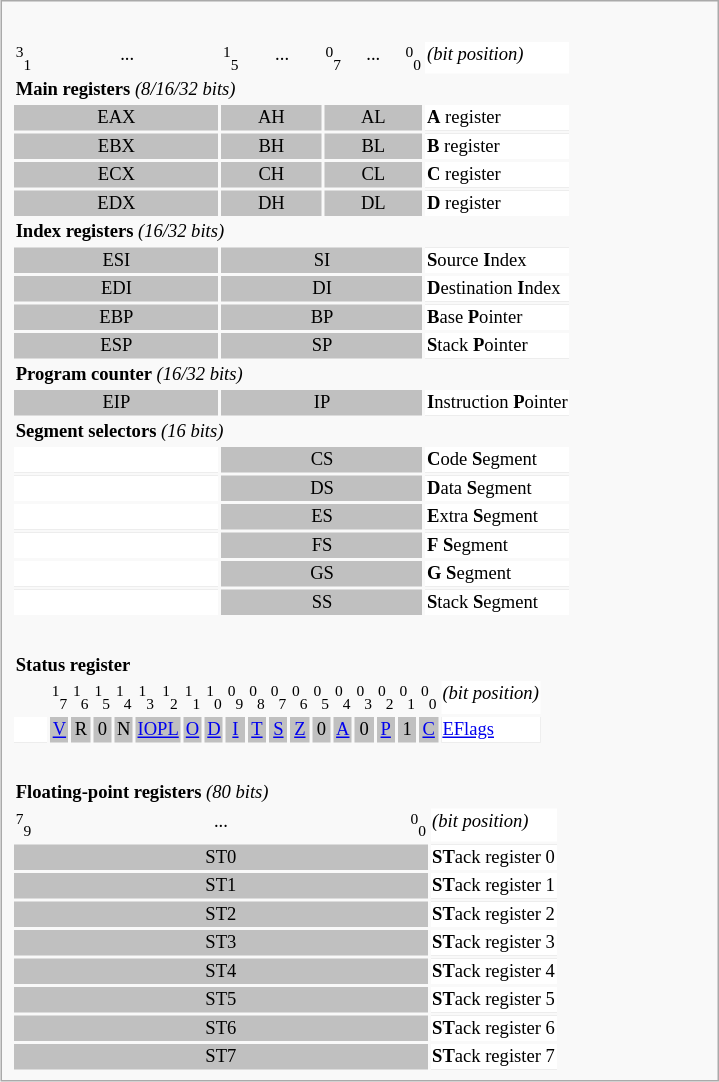<table class="infobox" style="font-size:88%;width:34em;">
<tr>
</tr>
<tr>
<td><br><table style="font-size:88%">
<tr>
<td style="width:10px; text-align:center"><sup>3</sup><sub>1</sub></td>
<td style="width:120px; text-align:center">...</td>
<td style="width:10px; text-align:center"><sup>1</sup><sub>5</sub></td>
<td style="width:50px; text-align:center">...</td>
<td style="width:10px; text-align:center"><sup>0</sup><sub>7</sub></td>
<td style="width:35px; text-align:center">...</td>
<td style="width:10px; text-align:center"><sup>0</sup><sub>0</sub></td>
<td style="width:auto; background:white; color:black"><em>(bit position)</em></td>
</tr>
<tr>
<td colspan="8"><strong>Main registers</strong> <em>(8/16/32 bits)</em></td>
</tr>
<tr style="background:silver;color:black;text-align:left">
<td style="text-align:center" colspan="2">EAX</td>
<td style="text-align:center" colspan="2">AH</td>
<td style="text-align:center" colspan="3">AL</td>
<td style="background:white; color:black"><strong>A</strong> register</td>
</tr>
<tr style="background:silver;color:black;text-align:left">
<td style="text-align:center" colspan="2">EBX</td>
<td style="text-align:center" colspan="2">BH</td>
<td style="text-align:center" colspan="3">BL</td>
<td style="background:white; color:black"><strong>B</strong> register</td>
</tr>
<tr style="background:silver;color:black;text-align:left">
<td style="text-align:center" colspan="2">ECX</td>
<td style="text-align:center" colspan="2">CH</td>
<td style="text-align:center" colspan="3">CL</td>
<td style="background:white; color:black"><strong>C</strong> register</td>
</tr>
<tr style="background:silver;color:black;text-align:left">
<td style="text-align:center" colspan="2">EDX</td>
<td style="text-align:center" colspan="2">DH</td>
<td style="text-align:center" colspan="3">DL</td>
<td style="background:white; color:black"><strong>D</strong> register</td>
</tr>
<tr>
<td colspan="8"><strong>Index registers</strong> <em>(16/32 bits)</em></td>
</tr>
<tr style="background:silver;color:black">
<td style="text-align:center" colspan="2">ESI</td>
<td style="text-align:center" colspan="5">SI</td>
<td style="background:white; color:black"><strong>S</strong>ource <strong>I</strong>ndex</td>
</tr>
<tr style="background:silver;color:black">
<td style="text-align:center" colspan="2">EDI</td>
<td style="text-align:center" colspan="5">DI</td>
<td style="background:white; color:black"><strong>D</strong>estination <strong>I</strong>ndex</td>
</tr>
<tr style="background:silver;color:black">
<td style="text-align:center" colspan="2">EBP</td>
<td style="text-align:center" colspan="5">BP</td>
<td style="background:white; color:black"><strong>B</strong>ase <strong>P</strong>ointer</td>
</tr>
<tr style="background:silver;color:black">
<td style="text-align:center" colspan="2">ESP</td>
<td style="text-align:center" colspan="5">SP</td>
<td style="background:white; color:black"><strong>S</strong>tack <strong>P</strong>ointer</td>
</tr>
<tr>
<td colspan="8"><strong>Program counter</strong> <em>(16/32 bits)</em></td>
</tr>
<tr style="background:silver;color:black">
<td style="text-align:center" colspan="2">EIP</td>
<td style="text-align:center" colspan="5">IP</td>
<td style="background:white; color:black"><strong>I</strong>nstruction <strong>P</strong>ointer</td>
</tr>
<tr>
<td colspan="8"><strong>Segment selectors</strong> <em>(16 bits)</em></td>
</tr>
<tr style="background:silver;color:black">
<td style="text-align:center;background:#FFF" colspan="2"> </td>
<td style="text-align:center" colspan="5">CS</td>
<td style="background:white; color:black"><strong>C</strong>ode <strong>S</strong>egment</td>
</tr>
<tr style="background:silver;color:black">
<td style="text-align:center;background:#FFF" colspan="2"> </td>
<td style="text-align:center" colspan="5">DS</td>
<td style="background:white; color:black"><strong>D</strong>ata <strong>S</strong>egment</td>
</tr>
<tr style="background:silver;color:black">
<td style="text-align:center;background:#FFF" colspan="2"> </td>
<td style="text-align:center" colspan="5">ES</td>
<td style="background:white; color:black"><strong>E</strong>xtra <strong>S</strong>egment</td>
</tr>
<tr style="background:silver;color:black">
<td style="text-align:center;background:#FFF" colspan="2"> </td>
<td style="text-align:center" colspan="5">FS</td>
<td style="background:white; color:black"><strong>F</strong> <strong>S</strong>egment</td>
</tr>
<tr style="background:silver;color:black">
<td style="text-align:center;background:#FFF" colspan="2"> </td>
<td style="text-align:center" colspan="5">GS</td>
<td style="background:white; color:black"><strong>G</strong> <strong>S</strong>egment</td>
</tr>
<tr style="background:silver;color:black">
<td style="text-align:center;background:#FFF" colspan="2"> </td>
<td style="text-align:center" colspan="5">SS</td>
<td style="background:white; color:black"><strong>S</strong>tack <strong>S</strong>egment</td>
</tr>
</table>
</td>
</tr>
<tr>
<td><br><table style="font-size:88%">
<tr>
<td colspan="20"><strong>Status register</strong></td>
</tr>
<tr>
<td style="width:20px; text-align:center"> </td>
<td style="width:10px; text-align:center"><sup>1</sup><sub>7</sub></td>
<td style="width:10px; text-align:center"><sup>1</sup><sub>6</sub></td>
<td style="width:10px; text-align:center"><sup>1</sup><sub>5</sub></td>
<td style="width:10px; text-align:center"><sup>1</sup><sub>4</sub></td>
<td style="width:10px; text-align:center"><sup>1</sup><sub>3</sub></td>
<td style="width:10px; text-align:center"><sup>1</sup><sub>2</sub></td>
<td style="width:10px; text-align:center"><sup>1</sup><sub>1</sub></td>
<td style="width:10px; text-align:center"><sup>1</sup><sub>0</sub></td>
<td style="width:10px; text-align:center"><sup>0</sup><sub>9</sub></td>
<td style="width:10px; text-align:center"><sup>0</sup><sub>8</sub></td>
<td style="width:10px; text-align:center"><sup>0</sup><sub>7</sub></td>
<td style="width:10px; text-align:center"><sup>0</sup><sub>6</sub></td>
<td style="width:10px; text-align:center"><sup>0</sup><sub>5</sub></td>
<td style="width:10px; text-align:center"><sup>0</sup><sub>4</sub></td>
<td style="width:10px; text-align:center"><sup>0</sup><sub>3</sub></td>
<td style="width:10px; text-align:center"><sup>0</sup><sub>2</sub></td>
<td style="width:10px; text-align:center"><sup>0</sup><sub>1</sub></td>
<td style="width:10px; text-align:center"><sup>0</sup><sub>0</sub></td>
<td style="width:auto; background:white; color:black"><em>(bit position)</em></td>
</tr>
<tr style="background:silver;color:black">
<td style="text-align:center;background:#FFF"> </td>
<td style="text-align:center"><a href='#'>V</a></td>
<td style="text-align:center">R</td>
<td style="text-align:center">0</td>
<td style="text-align:center">N</td>
<td style="text-align:center" colspan="2"><a href='#'>IOPL</a></td>
<td style="text-align:center"><a href='#'>O</a></td>
<td style="text-align:center"><a href='#'>D</a></td>
<td style="text-align:center"><a href='#'>I</a></td>
<td style="text-align:center"><a href='#'>T</a></td>
<td style="text-align:center"><a href='#'>S</a></td>
<td style="text-align:center"><a href='#'>Z</a></td>
<td style="text-align:center">0</td>
<td style="text-align:center"><a href='#'>A</a></td>
<td style="text-align:center">0</td>
<td style="text-align:center"><a href='#'>P</a></td>
<td style="text-align:center">1</td>
<td style="text-align:center"><a href='#'>C</a></td>
<td style="background:white; color:black"><a href='#'>EFlags</a></td>
</tr>
</table>
</td>
</tr>
<tr>
<td><br><table style="font-size:88%">
<tr>
<td colspan="3"><strong>Floating-point registers</strong> <em>(80 bits)</em></td>
</tr>
<tr>
<td style="width:10px; text-align:center"><sup>7</sup><sub>9</sub></td>
<td style="width:245px; text-align:center">...</td>
<td style="width:10px; text-align:center"><sup>0</sup><sub>0</sub></td>
<td style="width:auto; background:white; color:black"><em>(bit position)</em></td>
</tr>
<tr style="background:silver">
<td style="text-align:center" colspan="3">ST0</td>
<td style="background:white; color:black"><strong>ST</strong>ack register 0</td>
</tr>
<tr style="background:silver">
<td style="text-align:center" colspan="3">ST1</td>
<td style="background:white; color:black"><strong>ST</strong>ack register 1</td>
</tr>
<tr style="background:silver">
<td style="text-align:center" colspan="3">ST2</td>
<td style="background:white; color:black"><strong>ST</strong>ack register 2</td>
</tr>
<tr style="background:silver">
<td style="text-align:center" colspan="3">ST3</td>
<td style="background:white; color:black"><strong>ST</strong>ack register 3</td>
</tr>
<tr style="background:silver">
<td style="text-align:center" colspan="3">ST4</td>
<td style="background:white; color:black"><strong>ST</strong>ack register 4</td>
</tr>
<tr style="background:silver">
<td style="text-align:center" colspan="3">ST5</td>
<td style="background:white; color:black"><strong>ST</strong>ack register 5</td>
</tr>
<tr style="background:silver">
<td style="text-align:center" colspan="3">ST6</td>
<td style="background:white; color:black"><strong>ST</strong>ack register 6</td>
</tr>
<tr style="background:silver">
<td style="text-align:center" colspan="3">ST7</td>
<td style="background:white; color:black"><strong>ST</strong>ack register 7</td>
</tr>
</table>
</td>
</tr>
</table>
